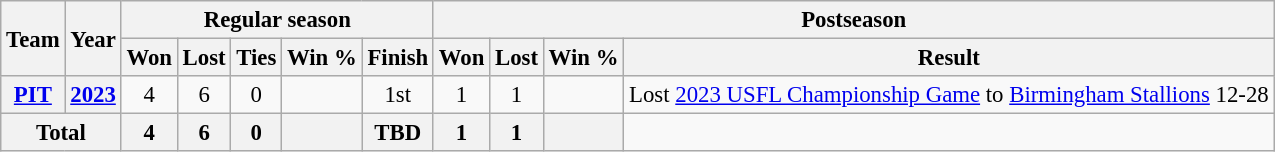<table class="wikitable" style="font-size: 95%; text-align:center;">
<tr>
<th rowspan="2">Team</th>
<th rowspan="2">Year</th>
<th colspan="5">Regular season</th>
<th colspan="5">Postseason</th>
</tr>
<tr>
<th>Won</th>
<th>Lost</th>
<th>Ties</th>
<th>Win %</th>
<th>Finish</th>
<th>Won</th>
<th>Lost</th>
<th>Win %</th>
<th>Result</th>
</tr>
<tr>
<th><a href='#'>PIT</a></th>
<th><a href='#'>2023</a></th>
<td>4</td>
<td>6</td>
<td>0</td>
<td></td>
<td>1st</td>
<td>1</td>
<td>1</td>
<td></td>
<td>Lost <a href='#'>2023 USFL Championship Game</a> to <a href='#'>Birmingham Stallions</a> 12-28</td>
</tr>
<tr>
<th colspan="2">Total</th>
<th>4</th>
<th>6</th>
<th>0</th>
<th></th>
<th>TBD</th>
<th>1</th>
<th>1</th>
<th></th>
</tr>
</table>
